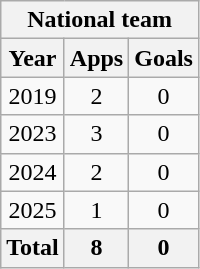<table class="wikitable" style="text-align:center">
<tr>
<th colspan=3>National team</th>
</tr>
<tr>
<th>Year</th>
<th>Apps</th>
<th>Goals</th>
</tr>
<tr>
<td>2019</td>
<td>2</td>
<td>0</td>
</tr>
<tr>
<td>2023</td>
<td>3</td>
<td>0</td>
</tr>
<tr>
<td>2024</td>
<td>2</td>
<td>0</td>
</tr>
<tr>
<td>2025</td>
<td>1</td>
<td>0</td>
</tr>
<tr>
<th>Total</th>
<th>8</th>
<th>0</th>
</tr>
</table>
